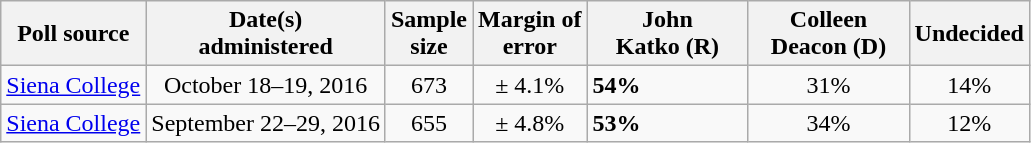<table class="wikitable">
<tr>
<th>Poll source</th>
<th>Date(s)<br>administered</th>
<th>Sample<br>size</th>
<th>Margin of<br>error</th>
<th style="width:100px;">John<br>Katko (R)</th>
<th style="width:100px;">Colleen<br>Deacon (D)</th>
<th>Undecided</th>
</tr>
<tr>
<td><a href='#'>Siena College</a></td>
<td align=center>October 18–19, 2016</td>
<td align=center>673</td>
<td align=center>± 4.1%</td>
<td><strong>54%</strong></td>
<td align=center>31%</td>
<td align=center>14%</td>
</tr>
<tr>
<td><a href='#'>Siena College</a></td>
<td align=center>September 22–29, 2016</td>
<td align=center>655</td>
<td align=center>± 4.8%</td>
<td><strong>53%</strong></td>
<td align=center>34%</td>
<td align=center>12%</td>
</tr>
</table>
